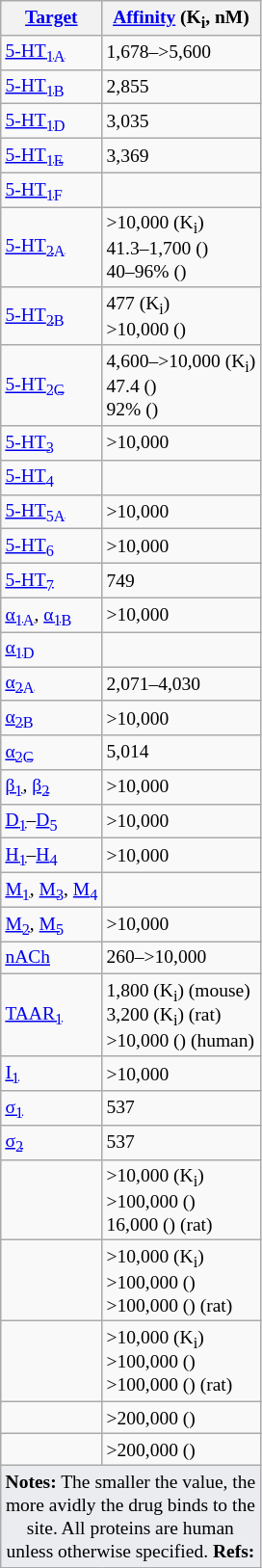<table class="wikitable floatleft" style="font-size:small;">
<tr>
<th><a href='#'>Target</a></th>
<th><a href='#'>Affinity</a> (K<sub>i</sub>, nM)</th>
</tr>
<tr>
<td><a href='#'>5-HT<sub>1A</sub></a></td>
<td>1,678–>5,600</td>
</tr>
<tr>
<td><a href='#'>5-HT<sub>1B</sub></a></td>
<td>2,855</td>
</tr>
<tr>
<td><a href='#'>5-HT<sub>1D</sub></a></td>
<td>3,035</td>
</tr>
<tr>
<td><a href='#'>5-HT<sub>1E</sub></a></td>
<td>3,369</td>
</tr>
<tr>
<td><a href='#'>5-HT<sub>1F</sub></a></td>
<td></td>
</tr>
<tr>
<td><a href='#'>5-HT<sub>2A</sub></a></td>
<td>>10,000 (K<sub>i</sub>)<br>41.3–1,700 ()<br>40–96% ()</td>
</tr>
<tr>
<td><a href='#'>5-HT<sub>2B</sub></a></td>
<td>477 (K<sub>i</sub>)<br>>10,000 ()</td>
</tr>
<tr>
<td><a href='#'>5-HT<sub>2C</sub></a></td>
<td>4,600–>10,000 (K<sub>i</sub>)<br>47.4 ()<br>92% ()</td>
</tr>
<tr>
<td><a href='#'>5-HT<sub>3</sub></a></td>
<td>>10,000</td>
</tr>
<tr>
<td><a href='#'>5-HT<sub>4</sub></a></td>
<td></td>
</tr>
<tr>
<td><a href='#'>5-HT<sub>5A</sub></a></td>
<td>>10,000</td>
</tr>
<tr>
<td><a href='#'>5-HT<sub>6</sub></a></td>
<td>>10,000</td>
</tr>
<tr>
<td><a href='#'>5-HT<sub>7</sub></a></td>
<td>749</td>
</tr>
<tr>
<td><a href='#'>α<sub>1A</sub></a>, <a href='#'>α<sub>1B</sub></a></td>
<td>>10,000</td>
</tr>
<tr>
<td><a href='#'>α<sub>1D</sub></a></td>
<td></td>
</tr>
<tr>
<td><a href='#'>α<sub>2A</sub></a></td>
<td>2,071–4,030</td>
</tr>
<tr>
<td><a href='#'>α<sub>2B</sub></a></td>
<td>>10,000</td>
</tr>
<tr>
<td><a href='#'>α<sub>2C</sub></a></td>
<td>5,014</td>
</tr>
<tr>
<td><a href='#'>β<sub>1</sub></a>, <a href='#'>β<sub>2</sub></a></td>
<td>>10,000</td>
</tr>
<tr>
<td><a href='#'>D<sub>1</sub></a>–<a href='#'>D<sub>5</sub></a></td>
<td>>10,000</td>
</tr>
<tr>
<td><a href='#'>H<sub>1</sub></a>–<a href='#'>H<sub>4</sub></a></td>
<td>>10,000</td>
</tr>
<tr>
<td><a href='#'>M<sub>1</sub></a>, <a href='#'>M<sub>3</sub></a>, <a href='#'>M<sub>4</sub></a></td>
<td></td>
</tr>
<tr>
<td><a href='#'>M<sub>2</sub></a>, <a href='#'>M<sub>5</sub></a></td>
<td>>10,000</td>
</tr>
<tr>
<td><a href='#'>nACh</a></td>
<td>260–>10,000</td>
</tr>
<tr>
<td><a href='#'>TAAR<sub>1</sub></a></td>
<td>1,800 (K<sub>i</sub>) (mouse)<br>3,200 (K<sub>i</sub>) (rat)<br>>10,000 () (human)</td>
</tr>
<tr>
<td><a href='#'>I<sub>1</sub></a></td>
<td>>10,000</td>
</tr>
<tr>
<td><a href='#'>σ<sub>1</sub></a></td>
<td>537</td>
</tr>
<tr>
<td><a href='#'>σ<sub>2</sub></a></td>
<td>537</td>
</tr>
<tr>
<td></td>
<td>>10,000 (K<sub>i</sub>)<br>>100,000 ()<br>16,000 () (rat)</td>
</tr>
<tr>
<td></td>
<td>>10,000 (K<sub>i</sub>)<br>>100,000 ()<br>>100,000 () (rat)</td>
</tr>
<tr>
<td></td>
<td>>10,000 (K<sub>i</sub>)<br>>100,000 ()<br>>100,000 () (rat)</td>
</tr>
<tr>
<td></td>
<td>>200,000 ()</td>
</tr>
<tr>
<td></td>
<td>>200,000 ()</td>
</tr>
<tr class="sortbottom">
<td colspan="2" style="width: 1px; background-color:#eaecf0; text-align: center;"><strong>Notes:</strong> The smaller the value, the more avidly the drug binds to the site. All proteins are human unless otherwise specified. <strong>Refs:</strong> </td>
</tr>
</table>
